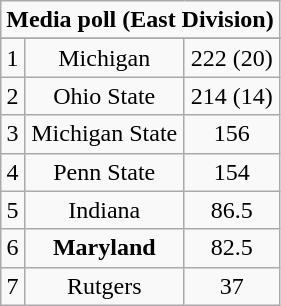<table class="wikitable" style="display: inline-table;">
<tr>
<td align="center" Colspan="3"><strong>Media poll (East Division)</strong></td>
</tr>
<tr align="center">
</tr>
<tr align="center">
<td>1</td>
<td>Michigan</td>
<td>222 (20)</td>
</tr>
<tr align="center">
<td>2</td>
<td>Ohio State</td>
<td>214 (14)</td>
</tr>
<tr align="center">
<td>3</td>
<td>Michigan State</td>
<td>156</td>
</tr>
<tr align="center">
<td>4</td>
<td>Penn State</td>
<td>154</td>
</tr>
<tr align="center">
<td>5</td>
<td>Indiana</td>
<td>86.5</td>
</tr>
<tr align="center">
<td>6</td>
<td><strong>Maryland</strong></td>
<td>82.5</td>
</tr>
<tr align="center">
<td>7</td>
<td>Rutgers</td>
<td>37</td>
</tr>
</table>
